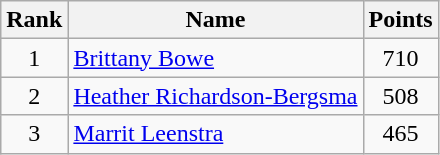<table class="wikitable" border="1">
<tr>
<th width=30>Rank</th>
<th>Name</th>
<th width=25>Points</th>
</tr>
<tr align="center">
<td>1</td>
<td align="left"> <a href='#'>Brittany Bowe</a></td>
<td>710</td>
</tr>
<tr align="center">
<td>2</td>
<td align="left"> <a href='#'>Heather Richardson-Bergsma</a></td>
<td>508</td>
</tr>
<tr align="center">
<td>3</td>
<td align="left"> <a href='#'>Marrit Leenstra</a></td>
<td>465</td>
</tr>
</table>
